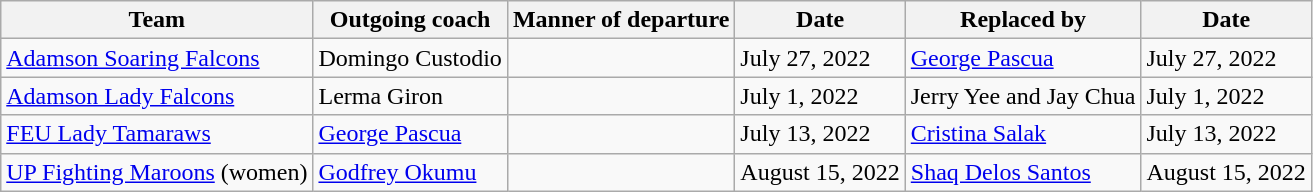<table class="wikitable">
<tr>
<th>Team</th>
<th>Outgoing coach</th>
<th>Manner of departure</th>
<th>Date</th>
<th>Replaced by</th>
<th>Date</th>
</tr>
<tr>
<td><a href='#'>Adamson Soaring Falcons</a></td>
<td>Domingo Custodio</td>
<td></td>
<td>July 27, 2022</td>
<td><a href='#'>George Pascua</a></td>
<td>July 27, 2022</td>
</tr>
<tr>
<td><a href='#'>Adamson Lady Falcons</a></td>
<td>Lerma Giron</td>
<td></td>
<td>July 1, 2022</td>
<td>Jerry Yee and Jay Chua</td>
<td>July 1, 2022</td>
</tr>
<tr>
<td><a href='#'>FEU Lady Tamaraws</a></td>
<td><a href='#'>George Pascua</a></td>
<td></td>
<td>July 13, 2022</td>
<td><a href='#'>Cristina Salak</a></td>
<td>July 13, 2022</td>
</tr>
<tr>
<td><a href='#'>UP Fighting Maroons</a> (women)</td>
<td><a href='#'>Godfrey Okumu</a></td>
<td></td>
<td>August 15, 2022</td>
<td><a href='#'>Shaq Delos Santos</a></td>
<td>August 15, 2022</td>
</tr>
</table>
